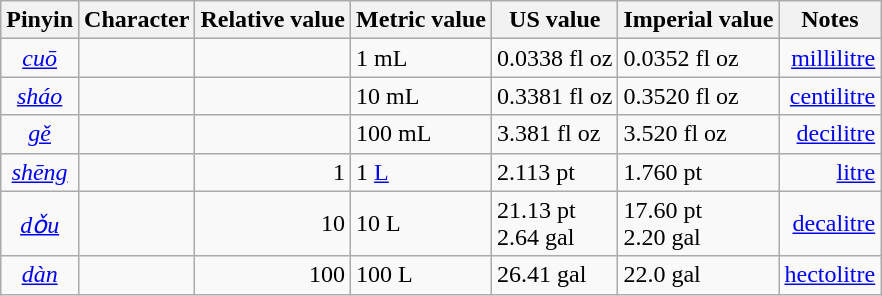<table class="wikitable">
<tr>
<th>Pinyin</th>
<th>Character</th>
<th>Relative value</th>
<th>Metric value</th>
<th>US value</th>
<th>Imperial value</th>
<th>Notes</th>
</tr>
<tr>
<td align=center><em><a href='#'>cuō</a></em></td>
<td align=right></td>
<td align=right></td>
<td align=left>1 mL</td>
<td align=left>0.0338 fl oz</td>
<td align=left>0.0352 fl oz</td>
<td align=right><a href='#'>millilitre</a></td>
</tr>
<tr>
<td align=center><em><a href='#'>sháo</a></em></td>
<td align=right></td>
<td align=right></td>
<td align=left>10 mL</td>
<td align=left>0.3381 fl oz</td>
<td align=left>0.3520 fl oz</td>
<td align=right><a href='#'>centilitre</a></td>
</tr>
<tr>
<td align=center><em><a href='#'>gě</a></em></td>
<td align=right></td>
<td align=right></td>
<td align=left>100 mL</td>
<td align=left>3.381 fl oz</td>
<td align=left>3.520 fl oz</td>
<td align=right><a href='#'>decilitre</a></td>
</tr>
<tr>
<td align=center><em><a href='#'>shēng</a></em></td>
<td align=right></td>
<td align=right>1</td>
<td align=left>1 <a href='#'>L</a></td>
<td align=left>2.113 pt</td>
<td align=left>1.760 pt</td>
<td align=right><a href='#'>litre</a></td>
</tr>
<tr>
<td align=center><em><a href='#'>dǒu</a></em></td>
<td align=right></td>
<td align=right>10</td>
<td align=left>10 L</td>
<td align=left>21.13 pt<br>2.64 gal</td>
<td align=left>17.60 pt<br>2.20 gal</td>
<td align=right><a href='#'>decalitre</a></td>
</tr>
<tr>
<td align=center><em><a href='#'>dàn</a></em></td>
<td align=right></td>
<td align=right>100</td>
<td align=left>100 L</td>
<td align=left>26.41 gal</td>
<td align=left>22.0 gal</td>
<td align=right><a href='#'>hectolitre</a></td>
</tr>
</table>
